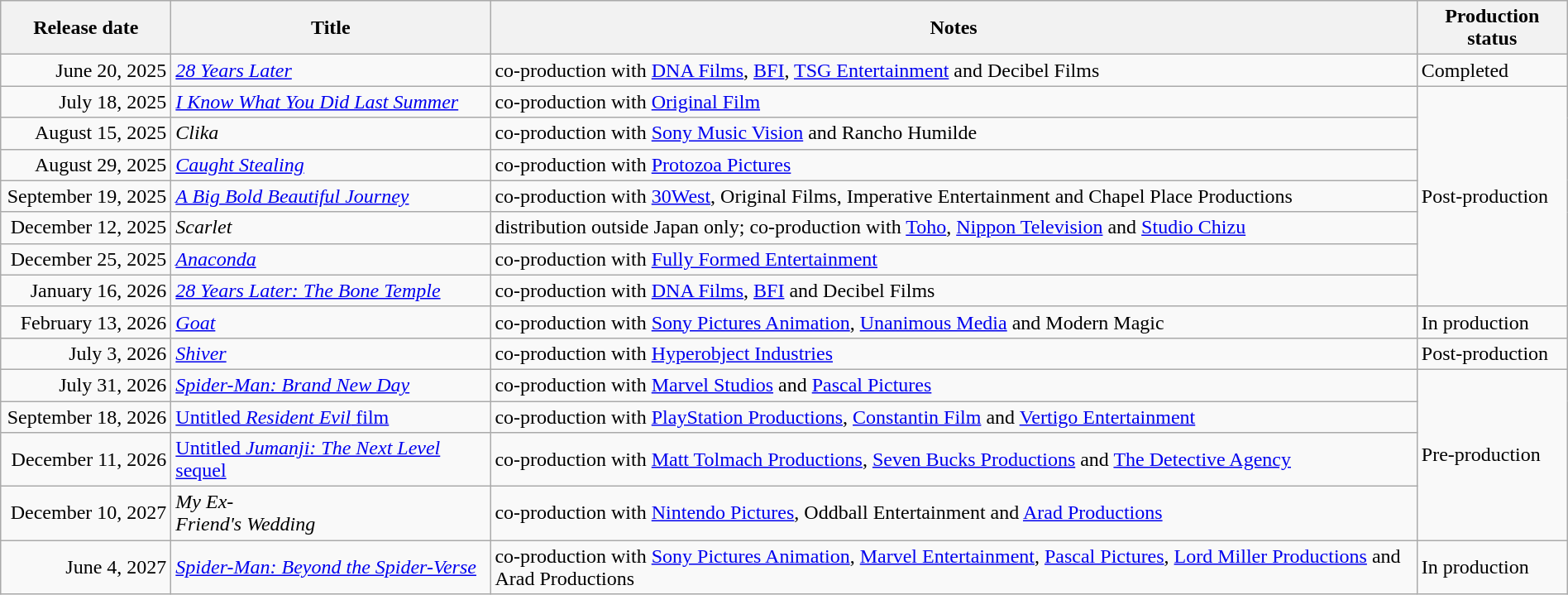<table class="wikitable sortable" style="width:100%;">
<tr>
<th scope="col" style="width:130px;">Release date</th>
<th scope="col" style="width:250px;">Title</th>
<th>Notes</th>
<th>Production status</th>
</tr>
<tr>
<td style="text-align:right;">June 20, 2025</td>
<td><em><a href='#'>28 Years Later</a></em></td>
<td>co-production with <a href='#'>DNA Films</a>, <a href='#'>BFI</a>, <a href='#'>TSG Entertainment</a> and Decibel Films</td>
<td>Completed</td>
</tr>
<tr>
<td style="text-align:right;">July 18, 2025</td>
<td><em><a href='#'>I Know What You Did Last Summer</a></em></td>
<td>co-production with <a href='#'>Original Film</a></td>
<td rowspan="7">Post-production</td>
</tr>
<tr>
<td style="text-align:right;">August 15, 2025</td>
<td><em>Clika</em></td>
<td>co-production with <a href='#'>Sony Music Vision</a> and Rancho Humilde</td>
</tr>
<tr>
<td style="text-align:right;">August 29, 2025</td>
<td><em><a href='#'>Caught Stealing</a></em></td>
<td>co-production with <a href='#'>Protozoa Pictures</a></td>
</tr>
<tr>
<td style="text-align:right;">September 19, 2025</td>
<td><em><a href='#'>A Big Bold Beautiful Journey</a></em></td>
<td>co-production with <a href='#'>30West</a>, Original Films, Imperative Entertainment and Chapel Place Productions</td>
</tr>
<tr>
<td style="text-align:right;">December 12, 2025</td>
<td><em>Scarlet</em></td>
<td>distribution outside Japan only; co-production with <a href='#'>Toho</a>, <a href='#'>Nippon Television</a> and <a href='#'>Studio Chizu</a></td>
</tr>
<tr>
<td style="text-align:right;">December 25, 2025</td>
<td><em><a href='#'>Anaconda</a></em></td>
<td>co-production with <a href='#'>Fully Formed Entertainment</a></td>
</tr>
<tr>
<td style="text-align:right;">January 16, 2026</td>
<td><em><a href='#'>28 Years Later: The Bone Temple</a></em></td>
<td>co-production with <a href='#'>DNA Films</a>, <a href='#'>BFI</a> and Decibel Films</td>
</tr>
<tr>
<td style="text-align:right;">February 13, 2026</td>
<td><em><a href='#'>Goat</a></em></td>
<td>co-production with <a href='#'>Sony Pictures Animation</a>, <a href='#'>Unanimous Media</a> and Modern Magic</td>
<td>In production</td>
</tr>
<tr>
<td style="text-align:right;">July 3, 2026</td>
<td><em><a href='#'>Shiver</a></em></td>
<td>co-production with <a href='#'>Hyperobject Industries</a></td>
<td>Post-production</td>
</tr>
<tr>
<td style="text-align:right;">July 31, 2026</td>
<td><em><a href='#'>Spider-Man: Brand New Day</a></em></td>
<td>co-production with <a href='#'>Marvel Studios</a> and <a href='#'>Pascal Pictures</a></td>
<td rowspan="4">Pre-production</td>
</tr>
<tr>
<td style="text-align:right;">September 18, 2026</td>
<td><a href='#'>Untitled <em>Resident Evil</em> film</a></td>
<td>co-production with <a href='#'>PlayStation Productions</a>, <a href='#'>Constantin Film</a> and <a href='#'>Vertigo Entertainment</a></td>
</tr>
<tr>
<td style="text-align:right;">December 11, 2026</td>
<td><a href='#'>Untitled <em>Jumanji: The Next Level</em> sequel</a></td>
<td>co-production with <a href='#'>Matt Tolmach Productions</a>, <a href='#'>Seven Bucks Productions</a> and <a href='#'>The Detective Agency</a></td>
</tr>
<tr>
<td style="text-align:right;">December 10, 2027</td>
<td><em>My Ex-</em><br><em>Friend's</em>
<em>Wedding</em></td>
<td>co-production with <a href='#'>Nintendo Pictures</a>, Oddball Entertainment and <a href='#'>Arad Productions</a></td>
</tr>
<tr>
<td style="text-align:right;">June 4, 2027</td>
<td><em><a href='#'>Spider-Man: Beyond the Spider-Verse</a></em></td>
<td>co-production with <a href='#'>Sony Pictures Animation</a>, <a href='#'>Marvel Entertainment</a>, <a href='#'>Pascal Pictures</a>, <a href='#'>Lord Miller Productions</a> and Arad Productions</td>
<td>In production</td>
</tr>
</table>
